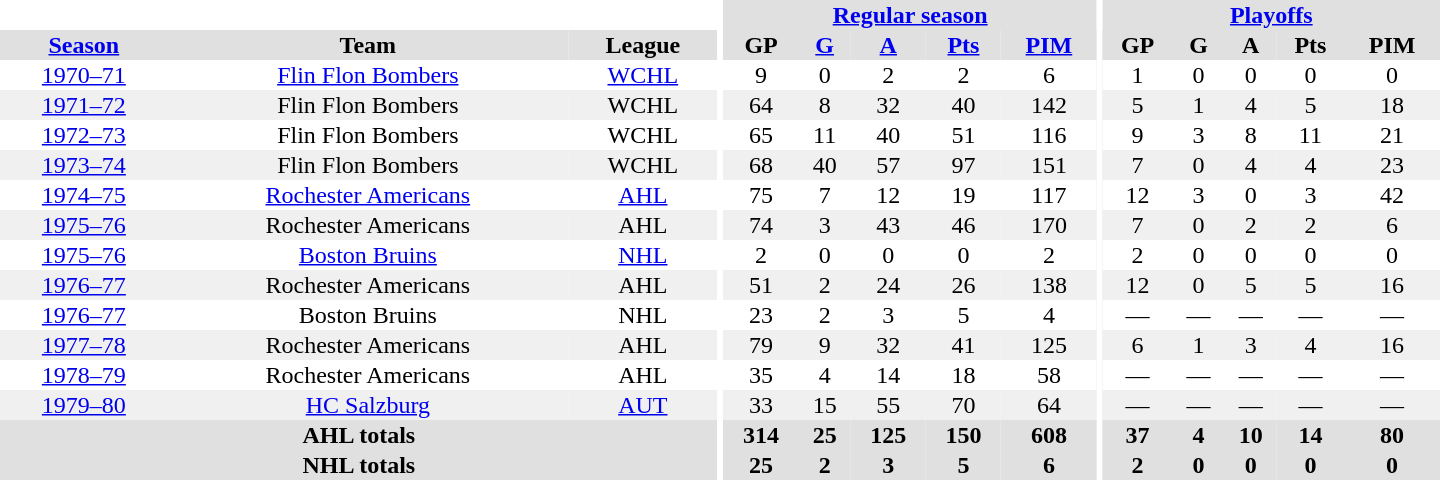<table border="0" cellpadding="1" cellspacing="0" style="text-align:center; width:60em">
<tr bgcolor="#e0e0e0">
<th colspan="3" bgcolor="#ffffff"></th>
<th rowspan="100" bgcolor="#ffffff"></th>
<th colspan="5"><a href='#'>Regular season</a></th>
<th rowspan="100" bgcolor="#ffffff"></th>
<th colspan="5"><a href='#'>Playoffs</a></th>
</tr>
<tr bgcolor="#e0e0e0">
<th><a href='#'>Season</a></th>
<th>Team</th>
<th>League</th>
<th>GP</th>
<th><a href='#'>G</a></th>
<th><a href='#'>A</a></th>
<th><a href='#'>Pts</a></th>
<th><a href='#'>PIM</a></th>
<th>GP</th>
<th>G</th>
<th>A</th>
<th>Pts</th>
<th>PIM</th>
</tr>
<tr>
<td><a href='#'>1970–71</a></td>
<td><a href='#'>Flin Flon Bombers</a></td>
<td><a href='#'>WCHL</a></td>
<td>9</td>
<td>0</td>
<td>2</td>
<td>2</td>
<td>6</td>
<td>1</td>
<td>0</td>
<td>0</td>
<td>0</td>
<td>0</td>
</tr>
<tr bgcolor="#f0f0f0">
<td><a href='#'>1971–72</a></td>
<td>Flin Flon Bombers</td>
<td>WCHL</td>
<td>64</td>
<td>8</td>
<td>32</td>
<td>40</td>
<td>142</td>
<td>5</td>
<td>1</td>
<td>4</td>
<td>5</td>
<td>18</td>
</tr>
<tr>
<td><a href='#'>1972–73</a></td>
<td>Flin Flon Bombers</td>
<td>WCHL</td>
<td>65</td>
<td>11</td>
<td>40</td>
<td>51</td>
<td>116</td>
<td>9</td>
<td>3</td>
<td>8</td>
<td>11</td>
<td>21</td>
</tr>
<tr bgcolor="#f0f0f0">
<td><a href='#'>1973–74</a></td>
<td>Flin Flon Bombers</td>
<td>WCHL</td>
<td>68</td>
<td>40</td>
<td>57</td>
<td>97</td>
<td>151</td>
<td>7</td>
<td>0</td>
<td>4</td>
<td>4</td>
<td>23</td>
</tr>
<tr>
<td><a href='#'>1974–75</a></td>
<td><a href='#'>Rochester Americans</a></td>
<td><a href='#'>AHL</a></td>
<td>75</td>
<td>7</td>
<td>12</td>
<td>19</td>
<td>117</td>
<td>12</td>
<td>3</td>
<td>0</td>
<td>3</td>
<td>42</td>
</tr>
<tr bgcolor="#f0f0f0">
<td><a href='#'>1975–76</a></td>
<td>Rochester Americans</td>
<td>AHL</td>
<td>74</td>
<td>3</td>
<td>43</td>
<td>46</td>
<td>170</td>
<td>7</td>
<td>0</td>
<td>2</td>
<td>2</td>
<td>6</td>
</tr>
<tr>
<td><a href='#'>1975–76</a></td>
<td><a href='#'>Boston Bruins</a></td>
<td><a href='#'>NHL</a></td>
<td>2</td>
<td>0</td>
<td>0</td>
<td>0</td>
<td>2</td>
<td>2</td>
<td>0</td>
<td>0</td>
<td>0</td>
<td>0</td>
</tr>
<tr bgcolor="#f0f0f0">
<td><a href='#'>1976–77</a></td>
<td>Rochester Americans</td>
<td>AHL</td>
<td>51</td>
<td>2</td>
<td>24</td>
<td>26</td>
<td>138</td>
<td>12</td>
<td>0</td>
<td>5</td>
<td>5</td>
<td>16</td>
</tr>
<tr>
<td><a href='#'>1976–77</a></td>
<td>Boston Bruins</td>
<td>NHL</td>
<td>23</td>
<td>2</td>
<td>3</td>
<td>5</td>
<td>4</td>
<td>—</td>
<td>—</td>
<td>—</td>
<td>—</td>
<td>—</td>
</tr>
<tr bgcolor="#f0f0f0">
<td><a href='#'>1977–78</a></td>
<td>Rochester Americans</td>
<td>AHL</td>
<td>79</td>
<td>9</td>
<td>32</td>
<td>41</td>
<td>125</td>
<td>6</td>
<td>1</td>
<td>3</td>
<td>4</td>
<td>16</td>
</tr>
<tr>
<td><a href='#'>1978–79</a></td>
<td>Rochester Americans</td>
<td>AHL</td>
<td>35</td>
<td>4</td>
<td>14</td>
<td>18</td>
<td>58</td>
<td>—</td>
<td>—</td>
<td>—</td>
<td>—</td>
<td>—</td>
</tr>
<tr bgcolor="#f0f0f0">
<td><a href='#'>1979–80</a></td>
<td><a href='#'>HC Salzburg</a></td>
<td><a href='#'>AUT</a></td>
<td>33</td>
<td>15</td>
<td>55</td>
<td>70</td>
<td>64</td>
<td>—</td>
<td>—</td>
<td>—</td>
<td>—</td>
<td>—</td>
</tr>
<tr bgcolor="#e0e0e0">
<th colspan="3">AHL totals</th>
<th>314</th>
<th>25</th>
<th>125</th>
<th>150</th>
<th>608</th>
<th>37</th>
<th>4</th>
<th>10</th>
<th>14</th>
<th>80</th>
</tr>
<tr bgcolor="#e0e0e0">
<th colspan="3">NHL totals</th>
<th>25</th>
<th>2</th>
<th>3</th>
<th>5</th>
<th>6</th>
<th>2</th>
<th>0</th>
<th>0</th>
<th>0</th>
<th>0</th>
</tr>
</table>
